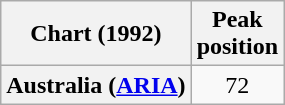<table class="wikitable plainrowheaders">
<tr>
<th>Chart (1992)</th>
<th>Peak<br>position</th>
</tr>
<tr>
<th scope="row">Australia (<a href='#'>ARIA</a>)</th>
<td align="center">72</td>
</tr>
</table>
